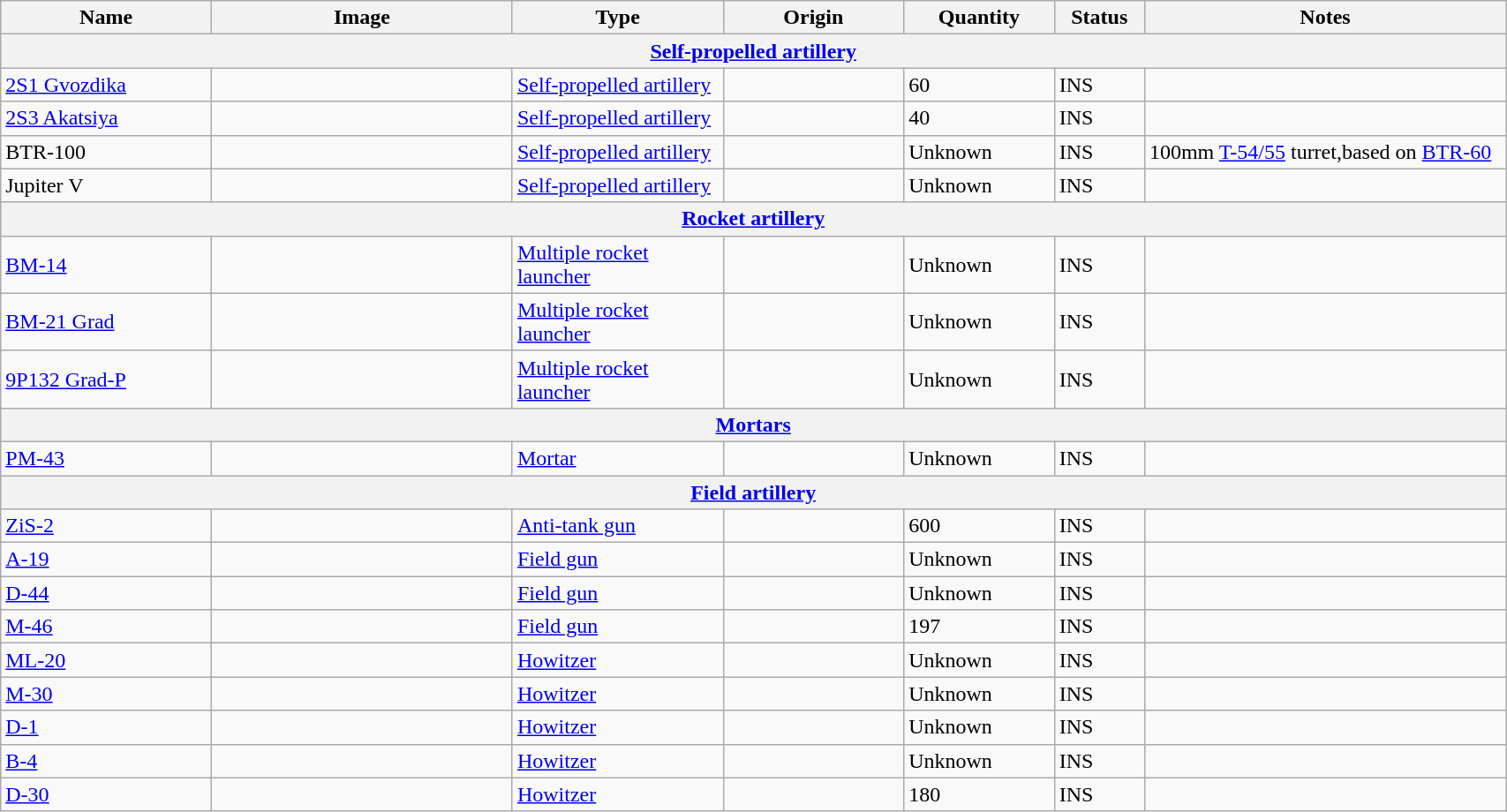<table class="wikitable" style="width:90%;">
<tr>
<th width=14%>Name</th>
<th width=20%>Image</th>
<th width=14%>Type</th>
<th width=12%>Origin</th>
<th width=10%>Quantity</th>
<th width=06%>Status</th>
<th width=24%>Notes</th>
</tr>
<tr>
<th colspan="7"><a href='#'>Self-propelled artillery</a></th>
</tr>
<tr>
<td><a href='#'>2S1 Gvozdika</a></td>
<td></td>
<td><a href='#'>Self-propelled artillery</a></td>
<td></td>
<td>60</td>
<td>INS</td>
<td></td>
</tr>
<tr>
<td><a href='#'>2S3 Akatsiya</a></td>
<td></td>
<td><a href='#'>Self-propelled artillery</a></td>
<td></td>
<td>40</td>
<td>INS</td>
<td></td>
</tr>
<tr>
<td>BTR-100</td>
<td></td>
<td><a href='#'>Self-propelled artillery</a></td>
<td></td>
<td>Unknown</td>
<td>INS</td>
<td>100mm <a href='#'>T-54/55</a> turret,based on <a href='#'>BTR-60</a></td>
</tr>
<tr>
<td>Jupiter V</td>
<td></td>
<td><a href='#'>Self-propelled artillery</a></td>
<td></td>
<td>Unknown</td>
<td>INS</td>
<td></td>
</tr>
<tr>
<th colspan="7"><a href='#'>Rocket artillery</a></th>
</tr>
<tr>
<td><a href='#'>BM-14</a></td>
<td></td>
<td><a href='#'>Multiple rocket launcher</a></td>
<td></td>
<td>Unknown</td>
<td>INS</td>
<td></td>
</tr>
<tr>
<td><a href='#'>BM-21 Grad</a></td>
<td></td>
<td><a href='#'>Multiple rocket launcher</a></td>
<td></td>
<td>Unknown</td>
<td>INS</td>
<td></td>
</tr>
<tr>
<td><a href='#'>9P132 Grad-P</a></td>
<td></td>
<td><a href='#'>Multiple rocket launcher</a></td>
<td></td>
<td>Unknown</td>
<td>INS</td>
<td></td>
</tr>
<tr>
<th colspan="7"><a href='#'>Mortars</a></th>
</tr>
<tr>
<td><a href='#'>PM-43</a></td>
<td></td>
<td><a href='#'>Mortar</a></td>
<td></td>
<td>Unknown</td>
<td>INS</td>
<td></td>
</tr>
<tr>
<th colspan="7"><a href='#'>Field artillery</a></th>
</tr>
<tr>
<td><a href='#'>ZiS-2</a></td>
<td></td>
<td><a href='#'>Anti-tank gun</a></td>
<td></td>
<td>600</td>
<td>INS</td>
<td></td>
</tr>
<tr>
<td><a href='#'>A-19</a></td>
<td></td>
<td><a href='#'>Field gun</a></td>
<td></td>
<td>Unknown</td>
<td>INS</td>
<td></td>
</tr>
<tr>
<td><a href='#'>D-44</a></td>
<td></td>
<td><a href='#'>Field gun</a></td>
<td></td>
<td>Unknown</td>
<td>INS</td>
<td></td>
</tr>
<tr>
<td><a href='#'>M-46</a></td>
<td></td>
<td><a href='#'>Field gun</a></td>
<td></td>
<td>197</td>
<td>INS</td>
<td></td>
</tr>
<tr>
<td><a href='#'>ML-20</a></td>
<td></td>
<td><a href='#'>Howitzer</a></td>
<td></td>
<td>Unknown</td>
<td>INS</td>
<td></td>
</tr>
<tr>
<td><a href='#'>M-30</a></td>
<td></td>
<td><a href='#'>Howitzer</a></td>
<td></td>
<td>Unknown</td>
<td>INS</td>
<td></td>
</tr>
<tr>
<td><a href='#'>D-1</a></td>
<td></td>
<td><a href='#'>Howitzer</a></td>
<td></td>
<td>Unknown</td>
<td>INS</td>
<td></td>
</tr>
<tr>
<td><a href='#'>B-4</a></td>
<td></td>
<td><a href='#'>Howitzer</a></td>
<td></td>
<td>Unknown</td>
<td>INS</td>
<td></td>
</tr>
<tr>
<td><a href='#'>D-30</a></td>
<td></td>
<td><a href='#'>Howitzer</a></td>
<td></td>
<td>180</td>
<td>INS</td>
<td></td>
</tr>
</table>
